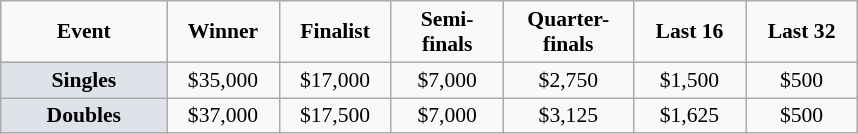<table class="wikitable" style="font-size:90%; text-align:center">
<tr>
<td width="104px"><strong>Event</strong></td>
<td width="68px"><strong>Winner</strong></td>
<td width="68px"><strong>Finalist</strong></td>
<td width="68px"><strong>Semi-finals</strong></td>
<td width="80px"><strong>Quarter-finals</strong></td>
<td width="68px"><strong>Last 16</strong></td>
<td width="68px"><strong>Last 32</strong></td>
</tr>
<tr>
<td bgcolor="#dfe2e9"><strong>Singles</strong></td>
<td>$35,000</td>
<td>$17,000</td>
<td>$7,000</td>
<td>$2,750</td>
<td>$1,500</td>
<td>$500</td>
</tr>
<tr>
<td bgcolor="#dfe2e9"><strong>Doubles</strong></td>
<td>$37,000</td>
<td>$17,500</td>
<td>$7,000</td>
<td>$3,125</td>
<td>$1,625</td>
<td>$500</td>
</tr>
</table>
